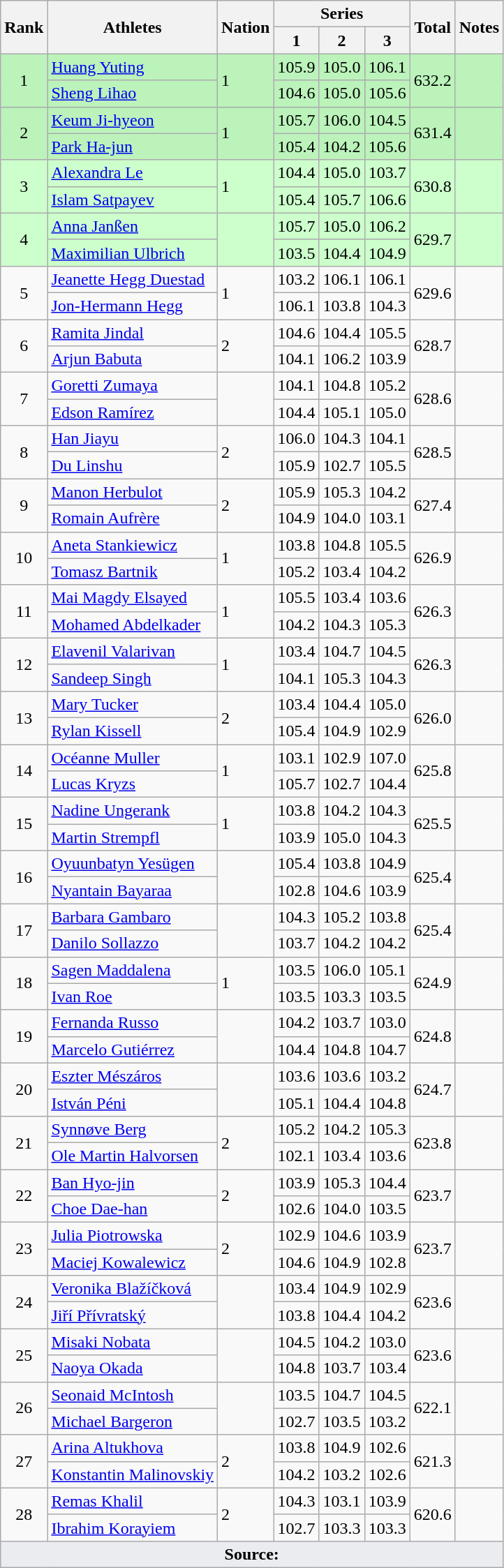<table class="wikitable sortable" style="text-align:center">
<tr>
<th rowspan="2">Rank</th>
<th rowspan="2">Athletes</th>
<th rowspan="2">Nation</th>
<th colspan=3>Series</th>
<th rowspan="2">Total</th>
<th rowspan="2">Notes</th>
</tr>
<tr>
<th>1</th>
<th>2</th>
<th>3</th>
</tr>
<tr bgcolor=bbf3bb>
<td rowspan=2>1</td>
<td align=left><a href='#'>Huang Yuting</a></td>
<td rowspan=2 align=left> 1</td>
<td>105.9</td>
<td>105.0</td>
<td>106.1</td>
<td rowspan=2>632.2</td>
<td rowspan="2"></td>
</tr>
<tr bgcolor=bbf3bb>
<td align=left><a href='#'>Sheng Lihao</a></td>
<td>104.6</td>
<td>105.0</td>
<td>105.6</td>
</tr>
<tr bgcolor=bbf3bb>
<td rowspan=2>2</td>
<td align=left><a href='#'>Keum Ji-hyeon</a></td>
<td rowspan=2 align=left> 1</td>
<td>105.7</td>
<td>106.0</td>
<td>104.5</td>
<td rowspan=2>631.4</td>
<td rowspan="2"></td>
</tr>
<tr bgcolor=bbf3bb>
<td align=left><a href='#'>Park Ha-jun</a></td>
<td>105.4</td>
<td>104.2</td>
<td>105.6</td>
</tr>
<tr bgcolor=ccffcc>
<td rowspan=2>3</td>
<td align=left><a href='#'>Alexandra Le</a></td>
<td rowspan=2 align=left> 1</td>
<td>104.4</td>
<td>105.0</td>
<td>103.7</td>
<td rowspan=2>630.8</td>
<td rowspan="2"></td>
</tr>
<tr bgcolor=ccffcc>
<td align=left><a href='#'>Islam Satpayev</a></td>
<td>105.4</td>
<td>105.7</td>
<td>106.6</td>
</tr>
<tr bgcolor=ccffcc>
<td rowspan=2>4</td>
<td align=left><a href='#'>Anna Janßen</a></td>
<td rowspan=2 align=left></td>
<td>105.7</td>
<td>105.0</td>
<td>106.2</td>
<td rowspan=2>629.7</td>
<td rowspan="2"></td>
</tr>
<tr bgcolor=ccffcc>
<td align=left><a href='#'>Maximilian Ulbrich</a></td>
<td>103.5</td>
<td>104.4</td>
<td>104.9</td>
</tr>
<tr>
<td rowspan=2>5</td>
<td align=left><a href='#'>Jeanette Hegg Duestad</a></td>
<td rowspan=2 align=left> 1</td>
<td>103.2</td>
<td>106.1</td>
<td>106.1</td>
<td rowspan=2>629.6</td>
<td rowspan="2"></td>
</tr>
<tr>
<td align=left><a href='#'>Jon-Hermann Hegg</a></td>
<td>106.1</td>
<td>103.8</td>
<td>104.3</td>
</tr>
<tr>
<td rowspan=2>6</td>
<td align=left><a href='#'>Ramita Jindal</a></td>
<td rowspan=2 align=left> 2</td>
<td>104.6</td>
<td>104.4</td>
<td>105.5</td>
<td rowspan=2>628.7</td>
<td rowspan="2"></td>
</tr>
<tr>
<td align=left><a href='#'>Arjun Babuta</a></td>
<td>104.1</td>
<td>106.2</td>
<td>103.9</td>
</tr>
<tr>
<td rowspan=2>7</td>
<td align=left><a href='#'>Goretti Zumaya</a></td>
<td rowspan=2 align=left></td>
<td>104.1</td>
<td>104.8</td>
<td>105.2</td>
<td rowspan=2>628.6</td>
<td rowspan="2"></td>
</tr>
<tr>
<td align=left><a href='#'>Edson Ramírez</a></td>
<td>104.4</td>
<td>105.1</td>
<td>105.0</td>
</tr>
<tr>
<td rowspan=2>8</td>
<td align=left><a href='#'>Han Jiayu</a></td>
<td rowspan=2 align=left> 2</td>
<td>106.0</td>
<td>104.3</td>
<td>104.1</td>
<td rowspan=2>628.5</td>
<td rowspan="2"></td>
</tr>
<tr>
<td align=left><a href='#'>Du Linshu</a></td>
<td>105.9</td>
<td>102.7</td>
<td>105.5</td>
</tr>
<tr>
<td rowspan=2>9</td>
<td align=left><a href='#'>Manon Herbulot</a></td>
<td rowspan=2 align=left> 2</td>
<td>105.9</td>
<td>105.3</td>
<td>104.2</td>
<td rowspan=2>627.4</td>
<td rowspan="2"></td>
</tr>
<tr>
<td align=left><a href='#'>Romain Aufrère</a></td>
<td>104.9</td>
<td>104.0</td>
<td>103.1</td>
</tr>
<tr>
<td rowspan=2>10</td>
<td align=left><a href='#'>Aneta Stankiewicz</a></td>
<td rowspan=2 align=left> 1</td>
<td>103.8</td>
<td>104.8</td>
<td>105.5</td>
<td rowspan=2>626.9</td>
<td rowspan="2"></td>
</tr>
<tr>
<td align=left><a href='#'>Tomasz Bartnik</a></td>
<td>105.2</td>
<td>103.4</td>
<td>104.2</td>
</tr>
<tr>
<td rowspan=2>11</td>
<td align=left><a href='#'>Mai Magdy Elsayed</a></td>
<td rowspan=2 align=left> 1</td>
<td>105.5</td>
<td>103.4</td>
<td>103.6</td>
<td rowspan=2>626.3</td>
<td rowspan="2"></td>
</tr>
<tr>
<td align=left><a href='#'>Mohamed Abdelkader</a></td>
<td>104.2</td>
<td>104.3</td>
<td>105.3</td>
</tr>
<tr>
<td rowspan=2>12</td>
<td align=left><a href='#'>Elavenil Valarivan</a></td>
<td rowspan=2 align=left> 1</td>
<td>103.4</td>
<td>104.7</td>
<td>104.5</td>
<td rowspan=2>626.3</td>
<td rowspan="2"></td>
</tr>
<tr>
<td align=left><a href='#'>Sandeep Singh</a></td>
<td>104.1</td>
<td>105.3</td>
<td>104.3</td>
</tr>
<tr>
<td rowspan=2>13</td>
<td align=left><a href='#'>Mary Tucker</a></td>
<td rowspan="2" align="left"> 2</td>
<td>103.4</td>
<td>104.4</td>
<td>105.0</td>
<td rowspan=2>626.0</td>
<td rowspan="2"></td>
</tr>
<tr>
<td align=left><a href='#'>Rylan Kissell</a></td>
<td>105.4</td>
<td>104.9</td>
<td>102.9</td>
</tr>
<tr>
<td rowspan=2>14</td>
<td align=left><a href='#'>Océanne Muller</a></td>
<td rowspan=2 align=left> 1</td>
<td>103.1</td>
<td>102.9</td>
<td>107.0</td>
<td rowspan=2>625.8</td>
<td rowspan="2"></td>
</tr>
<tr>
<td align=left><a href='#'>Lucas Kryzs</a></td>
<td>105.7</td>
<td>102.7</td>
<td>104.4</td>
</tr>
<tr>
<td rowspan=2>15</td>
<td align=left><a href='#'>Nadine Ungerank</a></td>
<td rowspan=2 align=left> 1</td>
<td>103.8</td>
<td>104.2</td>
<td>104.3</td>
<td rowspan=2>625.5</td>
<td rowspan="2"></td>
</tr>
<tr>
<td align=left><a href='#'>Martin Strempfl</a></td>
<td>103.9</td>
<td>105.0</td>
<td>104.3</td>
</tr>
<tr>
<td rowspan=2>16</td>
<td align=left><a href='#'>Oyuunbatyn Yesügen</a></td>
<td rowspan=2 align=left></td>
<td>105.4</td>
<td>103.8</td>
<td>104.9</td>
<td rowspan=2>625.4</td>
<td rowspan="2"></td>
</tr>
<tr>
<td align=left><a href='#'>Nyantain Bayaraa</a></td>
<td>102.8</td>
<td>104.6</td>
<td>103.9</td>
</tr>
<tr>
<td rowspan=2>17</td>
<td align=left><a href='#'>Barbara Gambaro</a></td>
<td rowspan=2 align=left></td>
<td>104.3</td>
<td>105.2</td>
<td>103.8</td>
<td rowspan=2>625.4</td>
<td rowspan="2"></td>
</tr>
<tr>
<td align=left><a href='#'>Danilo Sollazzo</a></td>
<td>103.7</td>
<td>104.2</td>
<td>104.2</td>
</tr>
<tr>
<td rowspan=2>18</td>
<td align=left><a href='#'>Sagen Maddalena</a></td>
<td rowspan=2 align=left> 1</td>
<td>103.5</td>
<td>106.0</td>
<td>105.1</td>
<td rowspan=2>624.9</td>
<td rowspan="2"></td>
</tr>
<tr>
<td align=left><a href='#'>Ivan Roe</a></td>
<td>103.5</td>
<td>103.3</td>
<td>103.5</td>
</tr>
<tr>
<td rowspan=2>19</td>
<td align=left><a href='#'>Fernanda Russo</a></td>
<td rowspan=2 align=left></td>
<td>104.2</td>
<td>103.7</td>
<td>103.0</td>
<td rowspan=2>624.8</td>
<td rowspan="2"></td>
</tr>
<tr>
<td align=left><a href='#'>Marcelo Gutiérrez</a></td>
<td>104.4</td>
<td>104.8</td>
<td>104.7</td>
</tr>
<tr>
<td rowspan=2>20</td>
<td align=left><a href='#'>Eszter Mészáros</a></td>
<td rowspan=2 align=left></td>
<td>103.6</td>
<td>103.6</td>
<td>103.2</td>
<td rowspan=2>624.7</td>
<td rowspan="2"></td>
</tr>
<tr>
<td align=left><a href='#'>István Péni</a></td>
<td>105.1</td>
<td>104.4</td>
<td>104.8</td>
</tr>
<tr>
<td rowspan=2>21</td>
<td align=left><a href='#'>Synnøve Berg</a></td>
<td rowspan=2 align=left> 2</td>
<td>105.2</td>
<td>104.2</td>
<td>105.3</td>
<td rowspan=2>623.8</td>
<td rowspan="2"></td>
</tr>
<tr>
<td align=left><a href='#'>Ole Martin Halvorsen</a></td>
<td>102.1</td>
<td>103.4</td>
<td>103.6</td>
</tr>
<tr>
<td rowspan=2>22</td>
<td align=left><a href='#'>Ban Hyo-jin</a></td>
<td rowspan=2 align=left> 2</td>
<td>103.9</td>
<td>105.3</td>
<td>104.4</td>
<td rowspan=2>623.7</td>
<td rowspan="2"></td>
</tr>
<tr>
<td align=left><a href='#'>Choe Dae-han</a></td>
<td>102.6</td>
<td>104.0</td>
<td>103.5</td>
</tr>
<tr>
<td rowspan=2>23</td>
<td align=left><a href='#'>Julia Piotrowska</a></td>
<td rowspan=2 align=left> 2</td>
<td>102.9</td>
<td>104.6</td>
<td>103.9</td>
<td rowspan=2>623.7</td>
<td rowspan="2"></td>
</tr>
<tr>
<td align=left><a href='#'>Maciej Kowalewicz</a></td>
<td>104.6</td>
<td>104.9</td>
<td>102.8</td>
</tr>
<tr>
<td rowspan=2>24</td>
<td align=left><a href='#'>Veronika Blažíčková</a></td>
<td rowspan=2 align=left></td>
<td>103.4</td>
<td>104.9</td>
<td>102.9</td>
<td rowspan=2>623.6</td>
<td rowspan="2"></td>
</tr>
<tr>
<td align=left><a href='#'>Jiří Přívratský</a></td>
<td>103.8</td>
<td>104.4</td>
<td>104.2</td>
</tr>
<tr>
<td rowspan=2>25</td>
<td align=left><a href='#'>Misaki Nobata</a></td>
<td rowspan=2 align=left></td>
<td>104.5</td>
<td>104.2</td>
<td>103.0</td>
<td rowspan=2>623.6</td>
<td rowspan="2"></td>
</tr>
<tr>
<td align=left><a href='#'>Naoya Okada</a></td>
<td>104.8</td>
<td>103.7</td>
<td>103.4</td>
</tr>
<tr>
<td rowspan=2>26</td>
<td align=left><a href='#'>Seonaid McIntosh</a></td>
<td rowspan=2 align=left></td>
<td>103.5</td>
<td>104.7</td>
<td>104.5</td>
<td rowspan=2>622.1</td>
<td rowspan="2"></td>
</tr>
<tr>
<td align=left><a href='#'>Michael Bargeron</a></td>
<td>102.7</td>
<td>103.5</td>
<td>103.2</td>
</tr>
<tr>
<td rowspan=2>27</td>
<td align=left><a href='#'>Arina Altukhova</a></td>
<td rowspan=2 align=left> 2</td>
<td>103.8</td>
<td>104.9</td>
<td>102.6</td>
<td rowspan=2>621.3</td>
<td rowspan="2"></td>
</tr>
<tr>
<td align=left><a href='#'>Konstantin Malinovskiy</a></td>
<td>104.2</td>
<td>103.2</td>
<td>102.6</td>
</tr>
<tr>
<td rowspan=2>28</td>
<td align=left><a href='#'>Remas Khalil</a></td>
<td rowspan=2 align=left> 2</td>
<td>104.3</td>
<td>103.1</td>
<td>103.9</td>
<td rowspan=2>620.6</td>
<td rowspan="2"></td>
</tr>
<tr>
<td align=left><a href='#'>Ibrahim Korayiem</a></td>
<td>102.7</td>
<td>103.3</td>
<td>103.3</td>
</tr>
<tr>
<th colspan="8" style="background-color:#EAECF0;text-align:center"><strong>Source:</strong></th>
</tr>
</table>
